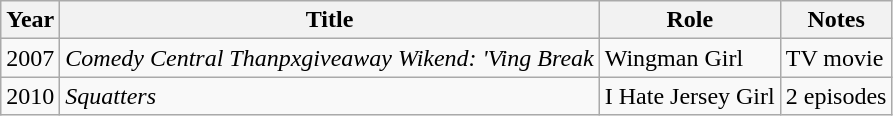<table class="wikitable sortable">
<tr>
<th>Year</th>
<th>Title</th>
<th>Role</th>
<th class="unsortable">Notes</th>
</tr>
<tr>
<td>2007</td>
<td><em>Comedy Central Thanpxgiveaway Wikend: 'Ving Break</em></td>
<td>Wingman Girl</td>
<td>TV movie</td>
</tr>
<tr>
<td>2010</td>
<td><em>Squatters</em></td>
<td>I Hate Jersey Girl</td>
<td>2 episodes</td>
</tr>
</table>
